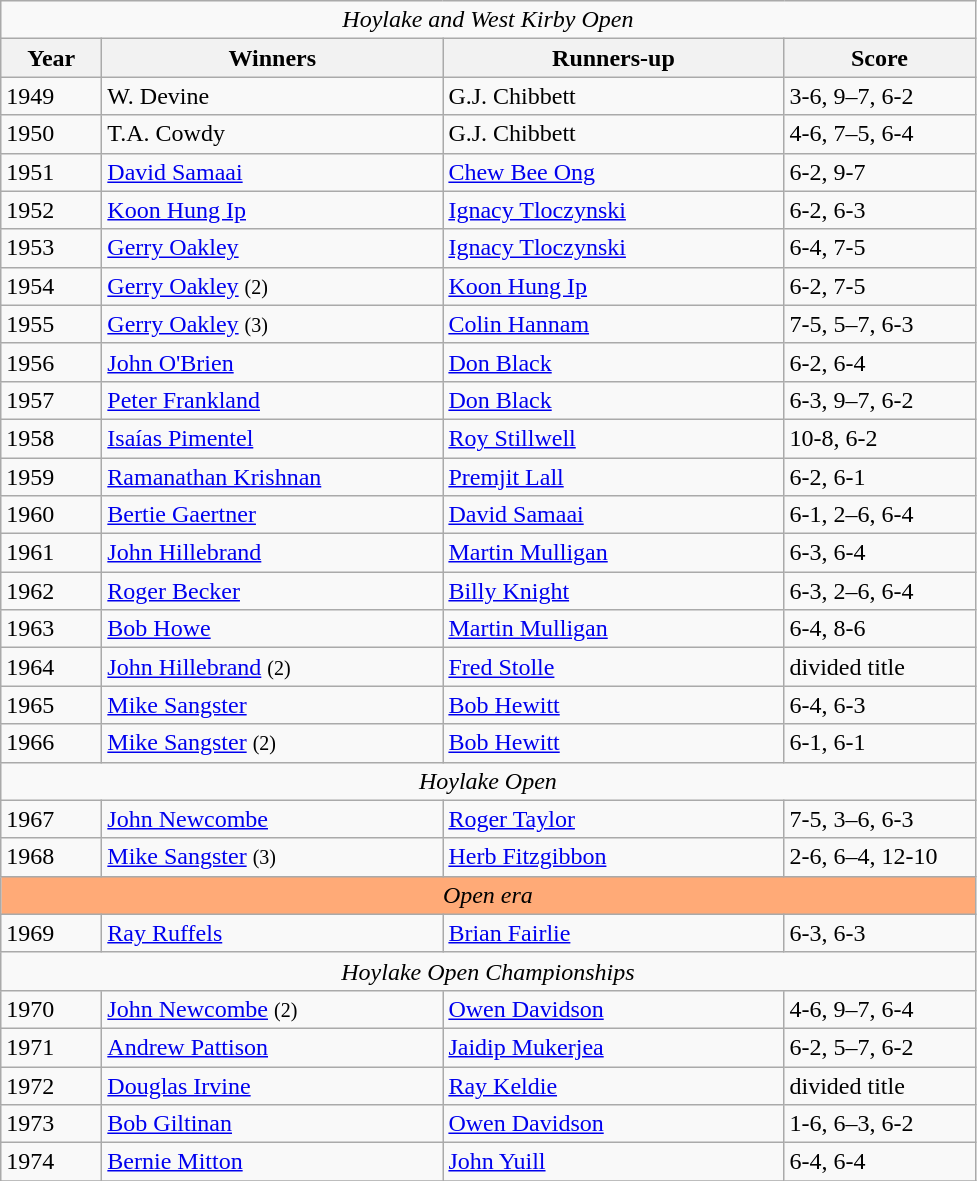<table class="wikitable">
<tr>
<td colspan=4 align=center><em>Hoylake and West Kirby Open</em></td>
</tr>
<tr>
<th style="width:60px;">Year</th>
<th style="width:220px;">Winners</th>
<th style="width:220px;">Runners-up</th>
<th style="width:120px;">Score</th>
</tr>
<tr>
<td>1949</td>
<td> W. Devine</td>
<td> G.J. Chibbett</td>
<td>3-6, 9–7, 6-2</td>
</tr>
<tr>
<td>1950</td>
<td> T.A. Cowdy</td>
<td> G.J. Chibbett</td>
<td>4-6, 7–5, 6-4</td>
</tr>
<tr>
<td>1951</td>
<td> <a href='#'>David Samaai</a></td>
<td> <a href='#'>Chew Bee Ong</a></td>
<td>6-2, 9-7</td>
</tr>
<tr>
<td>1952</td>
<td> <a href='#'>Koon Hung Ip</a></td>
<td> <a href='#'>Ignacy Tloczynski</a></td>
<td>6-2, 6-3</td>
</tr>
<tr>
<td>1953</td>
<td> <a href='#'>Gerry Oakley</a></td>
<td> <a href='#'>Ignacy Tloczynski</a></td>
<td>6-4, 7-5</td>
</tr>
<tr>
<td>1954</td>
<td> <a href='#'>Gerry Oakley</a> <small>(2)</small></td>
<td> <a href='#'>Koon Hung Ip</a></td>
<td>6-2, 7-5</td>
</tr>
<tr>
<td>1955</td>
<td> <a href='#'>Gerry Oakley</a> <small>(3)</small></td>
<td> <a href='#'>Colin Hannam</a></td>
<td>7-5, 5–7, 6-3</td>
</tr>
<tr>
<td>1956</td>
<td> <a href='#'>John O'Brien</a></td>
<td> <a href='#'>Don Black</a></td>
<td>6-2, 6-4</td>
</tr>
<tr>
<td>1957</td>
<td>  <a href='#'>Peter Frankland</a></td>
<td> <a href='#'>Don Black</a></td>
<td>6-3, 9–7, 6-2</td>
</tr>
<tr>
<td>1958</td>
<td>  <a href='#'>Isaías Pimentel</a></td>
<td> <a href='#'>Roy Stillwell</a></td>
<td>10-8, 6-2</td>
</tr>
<tr>
<td>1959</td>
<td> <a href='#'>Ramanathan Krishnan</a></td>
<td> <a href='#'>Premjit Lall</a></td>
<td>6-2, 6-1</td>
</tr>
<tr>
<td>1960</td>
<td> <a href='#'>Bertie Gaertner</a></td>
<td> <a href='#'>David Samaai</a></td>
<td>6-1, 2–6, 6-4</td>
</tr>
<tr>
<td>1961</td>
<td> <a href='#'>John Hillebrand</a></td>
<td> <a href='#'>Martin Mulligan</a></td>
<td>6-3, 6-4</td>
</tr>
<tr>
<td>1962</td>
<td> <a href='#'>Roger Becker</a></td>
<td> <a href='#'>Billy Knight</a></td>
<td>6-3, 2–6, 6-4</td>
</tr>
<tr>
<td>1963</td>
<td> <a href='#'>Bob Howe</a></td>
<td> <a href='#'>Martin Mulligan</a></td>
<td>6-4, 8-6</td>
</tr>
<tr>
<td>1964</td>
<td> <a href='#'>John Hillebrand</a> <small>(2)</small></td>
<td> <a href='#'>Fred Stolle</a></td>
<td>divided title</td>
</tr>
<tr>
<td>1965</td>
<td> <a href='#'>Mike Sangster</a></td>
<td> <a href='#'>Bob Hewitt</a></td>
<td>6-4, 6-3</td>
</tr>
<tr>
<td>1966</td>
<td> <a href='#'>Mike Sangster</a> <small>(2)</small></td>
<td> <a href='#'>Bob Hewitt</a></td>
<td>6-1, 6-1</td>
</tr>
<tr>
<td colspan=4 align=center><em>Hoylake Open</em></td>
</tr>
<tr>
<td>1967</td>
<td> <a href='#'>John Newcombe</a></td>
<td> <a href='#'>Roger Taylor</a></td>
<td>7-5, 3–6, 6-3</td>
</tr>
<tr>
<td>1968</td>
<td> <a href='#'>Mike Sangster</a> <small>(3)</small></td>
<td> <a href='#'>Herb Fitzgibbon</a></td>
<td>2-6, 6–4, 12-10</td>
</tr>
<tr style=background-color:#ffaa77>
<td colspan=4 align=center><em>Open era </em></td>
</tr>
<tr>
<td>1969</td>
<td> <a href='#'>Ray Ruffels</a></td>
<td> <a href='#'>Brian Fairlie</a></td>
<td>6-3, 6-3</td>
</tr>
<tr>
<td colspan=4 align=center><em>Hoylake Open Championships</em></td>
</tr>
<tr>
<td>1970</td>
<td> <a href='#'>John Newcombe</a> <small>(2)</small></td>
<td> <a href='#'>Owen Davidson</a></td>
<td>4-6, 9–7, 6-4</td>
</tr>
<tr>
<td>1971</td>
<td> <a href='#'>Andrew Pattison</a></td>
<td> <a href='#'>Jaidip Mukerjea</a></td>
<td>6-2, 5–7, 6-2</td>
</tr>
<tr>
<td>1972</td>
<td> <a href='#'>Douglas Irvine</a></td>
<td> <a href='#'>Ray Keldie</a></td>
<td>divided title</td>
</tr>
<tr>
<td>1973</td>
<td> <a href='#'>Bob Giltinan</a></td>
<td> <a href='#'>Owen Davidson</a></td>
<td>1-6, 6–3, 6-2</td>
</tr>
<tr>
<td>1974</td>
<td> <a href='#'>Bernie Mitton</a></td>
<td> <a href='#'>John Yuill</a></td>
<td>6-4, 6-4</td>
</tr>
<tr>
</tr>
</table>
